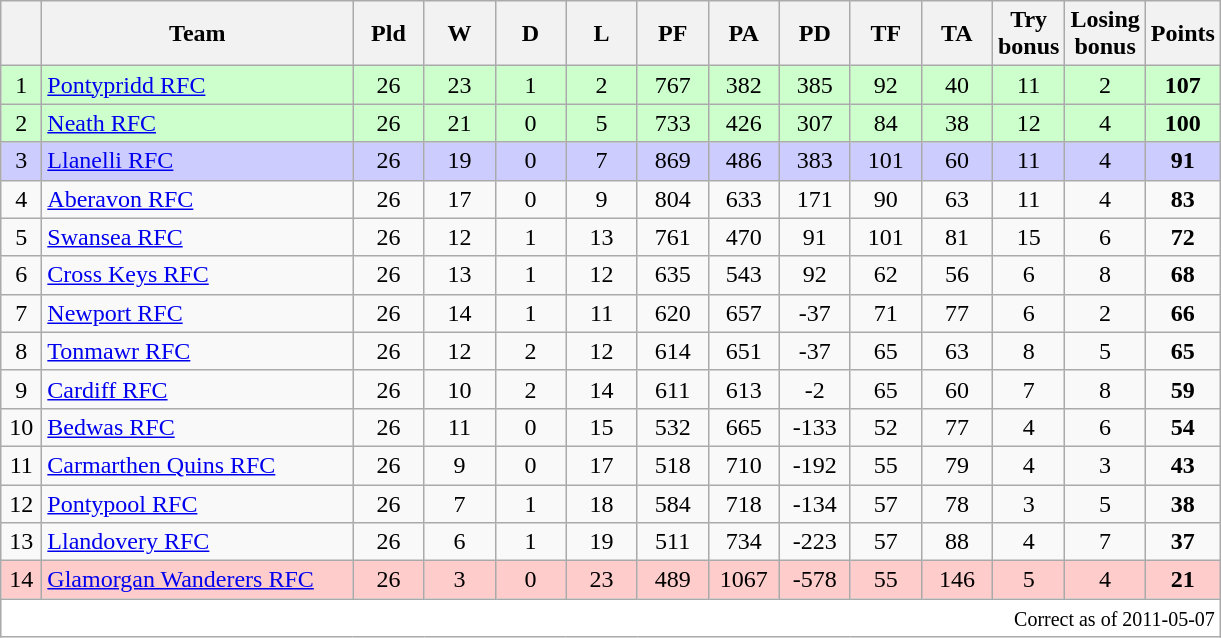<table class="wikitable" style="float:left; margin-right:15px; text-align: center;">
<tr>
<th bgcolor="#efefef" width="20"></th>
<th bgcolor="#efefef" width="200">Team</th>
<th bgcolor="#efefef" width="40">Pld</th>
<th bgcolor="#efefef" width="40">W</th>
<th bgcolor="#efefef" width="40">D</th>
<th bgcolor="#efefef" width="40">L</th>
<th bgcolor="#efefef" width="40">PF</th>
<th bgcolor="#efefef" width="40">PA</th>
<th bgcolor="#efefef" width="40">PD</th>
<th bgcolor="#efefef" width="40">TF</th>
<th bgcolor="#efefef" width="40">TA</th>
<th bgcolor="#efefef" width="40">Try bonus</th>
<th bgcolor="#efefef" width="40">Losing bonus</th>
<th bgcolor="#efefef" width="40">Points</th>
</tr>
<tr bgcolor=#CCFFCC>
<td>1</td>
<td align=left><a href='#'>Pontypridd RFC</a></td>
<td>26</td>
<td>23</td>
<td>1</td>
<td>2</td>
<td>767</td>
<td>382</td>
<td>385</td>
<td>92</td>
<td>40</td>
<td>11</td>
<td>2</td>
<td><strong>107</strong></td>
</tr>
<tr bgcolor=#CCFFCC>
<td>2</td>
<td align=left><a href='#'>Neath RFC</a></td>
<td>26</td>
<td>21</td>
<td>0</td>
<td>5</td>
<td>733</td>
<td>426</td>
<td>307</td>
<td>84</td>
<td>38</td>
<td>12</td>
<td>4</td>
<td><strong>100</strong></td>
</tr>
<tr bgcolor=#CCCCFF>
<td>3</td>
<td align=left><a href='#'>Llanelli RFC</a></td>
<td>26</td>
<td>19</td>
<td>0</td>
<td>7</td>
<td>869</td>
<td>486</td>
<td>383</td>
<td>101</td>
<td>60</td>
<td>11</td>
<td>4</td>
<td><strong>91</strong></td>
</tr>
<tr>
<td>4</td>
<td align=left><a href='#'>Aberavon RFC</a></td>
<td>26</td>
<td>17</td>
<td>0</td>
<td>9</td>
<td>804</td>
<td>633</td>
<td>171</td>
<td>90</td>
<td>63</td>
<td>11</td>
<td>4</td>
<td><strong>83</strong></td>
</tr>
<tr>
<td>5</td>
<td align=left><a href='#'>Swansea RFC</a></td>
<td>26</td>
<td>12</td>
<td>1</td>
<td>13</td>
<td>761</td>
<td>470</td>
<td>91</td>
<td>101</td>
<td>81</td>
<td>15</td>
<td>6</td>
<td><strong>72</strong></td>
</tr>
<tr>
<td>6</td>
<td align=left><a href='#'>Cross Keys RFC</a></td>
<td>26</td>
<td>13</td>
<td>1</td>
<td>12</td>
<td>635</td>
<td>543</td>
<td>92</td>
<td>62</td>
<td>56</td>
<td>6</td>
<td>8</td>
<td><strong>68</strong></td>
</tr>
<tr>
<td>7</td>
<td align=left><a href='#'>Newport RFC</a></td>
<td>26</td>
<td>14</td>
<td>1</td>
<td>11</td>
<td>620</td>
<td>657</td>
<td>-37</td>
<td>71</td>
<td>77</td>
<td>6</td>
<td>2</td>
<td><strong>66</strong></td>
</tr>
<tr>
<td>8</td>
<td align=left><a href='#'>Tonmawr RFC</a></td>
<td>26</td>
<td>12</td>
<td>2</td>
<td>12</td>
<td>614</td>
<td>651</td>
<td>-37</td>
<td>65</td>
<td>63</td>
<td>8</td>
<td>5</td>
<td><strong>65</strong></td>
</tr>
<tr>
<td>9</td>
<td align=left><a href='#'>Cardiff RFC</a></td>
<td>26</td>
<td>10</td>
<td>2</td>
<td>14</td>
<td>611</td>
<td>613</td>
<td>-2</td>
<td>65</td>
<td>60</td>
<td>7</td>
<td>8</td>
<td><strong>59</strong></td>
</tr>
<tr>
<td>10</td>
<td align=left><a href='#'>Bedwas RFC</a></td>
<td>26</td>
<td>11</td>
<td>0</td>
<td>15</td>
<td>532</td>
<td>665</td>
<td>-133</td>
<td>52</td>
<td>77</td>
<td>4</td>
<td>6</td>
<td><strong>54</strong></td>
</tr>
<tr>
<td>11</td>
<td align=left><a href='#'>Carmarthen Quins RFC</a></td>
<td>26</td>
<td>9</td>
<td>0</td>
<td>17</td>
<td>518</td>
<td>710</td>
<td>-192</td>
<td>55</td>
<td>79</td>
<td>4</td>
<td>3</td>
<td><strong>43</strong></td>
</tr>
<tr>
<td>12</td>
<td align=left><a href='#'>Pontypool RFC</a></td>
<td>26</td>
<td>7</td>
<td>1</td>
<td>18</td>
<td>584</td>
<td>718</td>
<td>-134</td>
<td>57</td>
<td>78</td>
<td>3</td>
<td>5</td>
<td><strong>38</strong></td>
</tr>
<tr>
<td>13</td>
<td align=left><a href='#'>Llandovery RFC</a></td>
<td>26</td>
<td>6</td>
<td>1</td>
<td>19</td>
<td>511</td>
<td>734</td>
<td>-223</td>
<td>57</td>
<td>88</td>
<td>4</td>
<td>7</td>
<td><strong>37</strong></td>
</tr>
<tr bgcolor=#FFCCCC>
<td>14</td>
<td align=left><a href='#'>Glamorgan Wanderers RFC</a></td>
<td>26</td>
<td>3</td>
<td>0</td>
<td>23</td>
<td>489</td>
<td>1067</td>
<td>-578</td>
<td>55</td>
<td>146</td>
<td>5</td>
<td>4</td>
<td><strong>21</strong></td>
</tr>
<tr>
<td colspan="14" align="right" bgcolor="#FFFFFF" cellpadding="0" cellspacing="0"><small>Correct as of 2011-05-07</small></td>
</tr>
</table>
